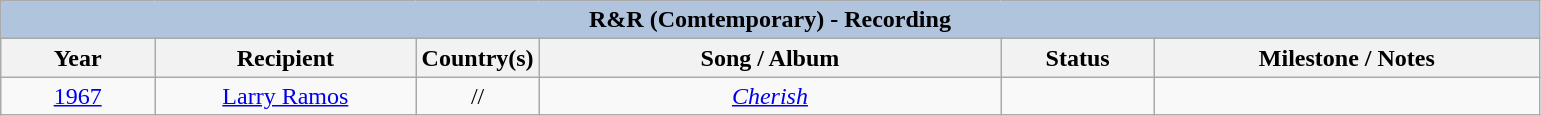<table class="wikitable" style="text-align: center">
<tr>
<th colspan="6" style="background:#B0C4DE;">R&R (Comtemporary) - Recording</th>
</tr>
<tr>
<th width="10%">Year</th>
<th width="17%">Recipient</th>
<th width="8%">Country(s)</th>
<th width="30%">Song / Album</th>
<th width="10%">Status</th>
<th width="25%">Milestone / Notes</th>
</tr>
<tr>
<td><a href='#'>1967</a><br></td>
<td><a href='#'>Larry Ramos</a></td>
<td>//</td>
<td><em><a href='#'>Cherish</a></em></td>
<td></td>
<td></td>
</tr>
</table>
